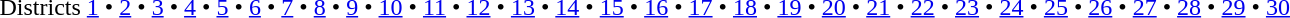<table id=toc class=toc summary=Contents>
<tr>
<td align=center><br>Districts <a href='#'>1</a> • <a href='#'>2</a> • <a href='#'>3</a> • <a href='#'>4</a> • <a href='#'>5</a> • <a href='#'>6</a> • <a href='#'>7</a> • <a href='#'>8</a> • <a href='#'>9</a> • <a href='#'>10</a> • <a href='#'>11</a> • <a href='#'>12</a> • <a href='#'>13</a> • <a href='#'>14</a> • <a href='#'>15</a> • <a href='#'>16</a> • <a href='#'>17</a> • <a href='#'>18</a> • <a href='#'>19</a> • <a href='#'>20</a> • <a href='#'>21</a> • <a href='#'>22</a> • <a href='#'>23</a> • <a href='#'>24</a> • <a href='#'>25</a> • <a href='#'>26</a> • <a href='#'>27</a> • <a href='#'>28</a> • <a href='#'>29</a> • <a href='#'>30</a></td>
</tr>
</table>
